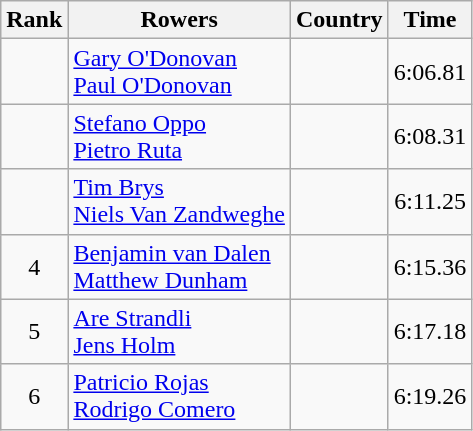<table class="wikitable" style="text-align:center">
<tr>
<th>Rank</th>
<th>Rowers</th>
<th>Country</th>
<th>Time</th>
</tr>
<tr>
<td></td>
<td align="left"><a href='#'>Gary O'Donovan</a><br><a href='#'>Paul O'Donovan</a></td>
<td align="left"></td>
<td>6:06.81</td>
</tr>
<tr>
<td></td>
<td align="left"><a href='#'>Stefano Oppo</a><br><a href='#'>Pietro Ruta</a></td>
<td align="left"></td>
<td>6:08.31</td>
</tr>
<tr>
<td></td>
<td align="left"><a href='#'>Tim Brys</a><br><a href='#'>Niels Van Zandweghe</a></td>
<td align="left"></td>
<td>6:11.25</td>
</tr>
<tr>
<td>4</td>
<td align="left"><a href='#'>Benjamin van Dalen</a><br><a href='#'>Matthew Dunham</a></td>
<td align="left"></td>
<td>6:15.36</td>
</tr>
<tr>
<td>5</td>
<td align="left"><a href='#'>Are Strandli</a><br><a href='#'>Jens Holm</a></td>
<td align="left"></td>
<td>6:17.18</td>
</tr>
<tr>
<td>6</td>
<td align="left"><a href='#'>Patricio Rojas</a><br><a href='#'>Rodrigo Comero</a></td>
<td align="left"></td>
<td>6:19.26</td>
</tr>
</table>
